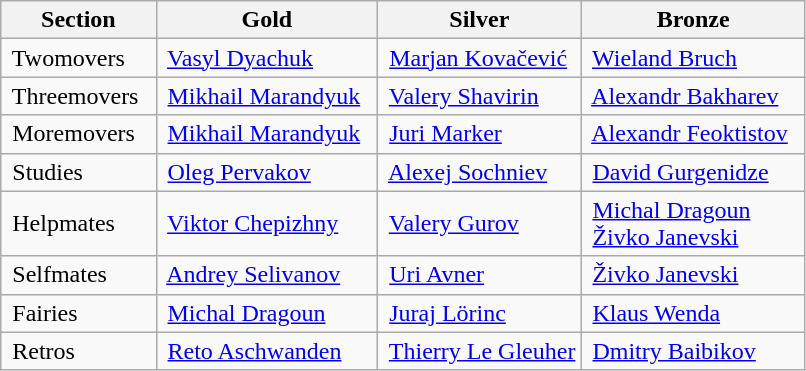<table class="wikitable">
<tr>
<th>Section</th>
<th>Gold</th>
<th>Silver</th>
<th>Bronze</th>
</tr>
<tr>
<td> Twomovers</td>
<td> <a href='#'>Vasyl Dyachuk</a></td>
<td> <a href='#'>Marjan Kovačević</a></td>
<td> <a href='#'>Wieland Bruch</a></td>
</tr>
<tr>
<td> Threemovers  </td>
<td> <a href='#'>Mikhail Marandyuk</a>  </td>
<td> <a href='#'>Valery Shavirin</a></td>
<td> <a href='#'>Alexandr Bakharev</a></td>
</tr>
<tr>
<td> Moremovers</td>
<td> <a href='#'>Mikhail Marandyuk</a></td>
<td> <a href='#'>Juri Marker</a></td>
<td> <a href='#'>Alexandr Feoktistov</a>  </td>
</tr>
<tr>
<td> Studies</td>
<td> <a href='#'>Oleg Pervakov</a></td>
<td> <a href='#'>Alexej Sochniev</a></td>
<td> <a href='#'>David Gurgenidze</a></td>
</tr>
<tr>
<td> Helpmates</td>
<td> <a href='#'>Viktor Chepizhny</a></td>
<td> <a href='#'>Valery Gurov</a></td>
<td> <a href='#'>Michal Dragoun</a><br> <a href='#'>Živko Janevski</a></td>
</tr>
<tr>
<td> Selfmates</td>
<td> <a href='#'>Andrey Selivanov</a></td>
<td> <a href='#'>Uri Avner</a></td>
<td> <a href='#'>Živko Janevski</a></td>
</tr>
<tr>
<td> Fairies</td>
<td> <a href='#'>Michal Dragoun</a></td>
<td> <a href='#'>Juraj Lörinc</a></td>
<td> <a href='#'>Klaus Wenda</a></td>
</tr>
<tr>
<td> Retros</td>
<td> <a href='#'>Reto Aschwanden</a>  </td>
<td> <a href='#'>Thierry Le Gleuher</a></td>
<td> <a href='#'>Dmitry Baibikov</a></td>
</tr>
</table>
